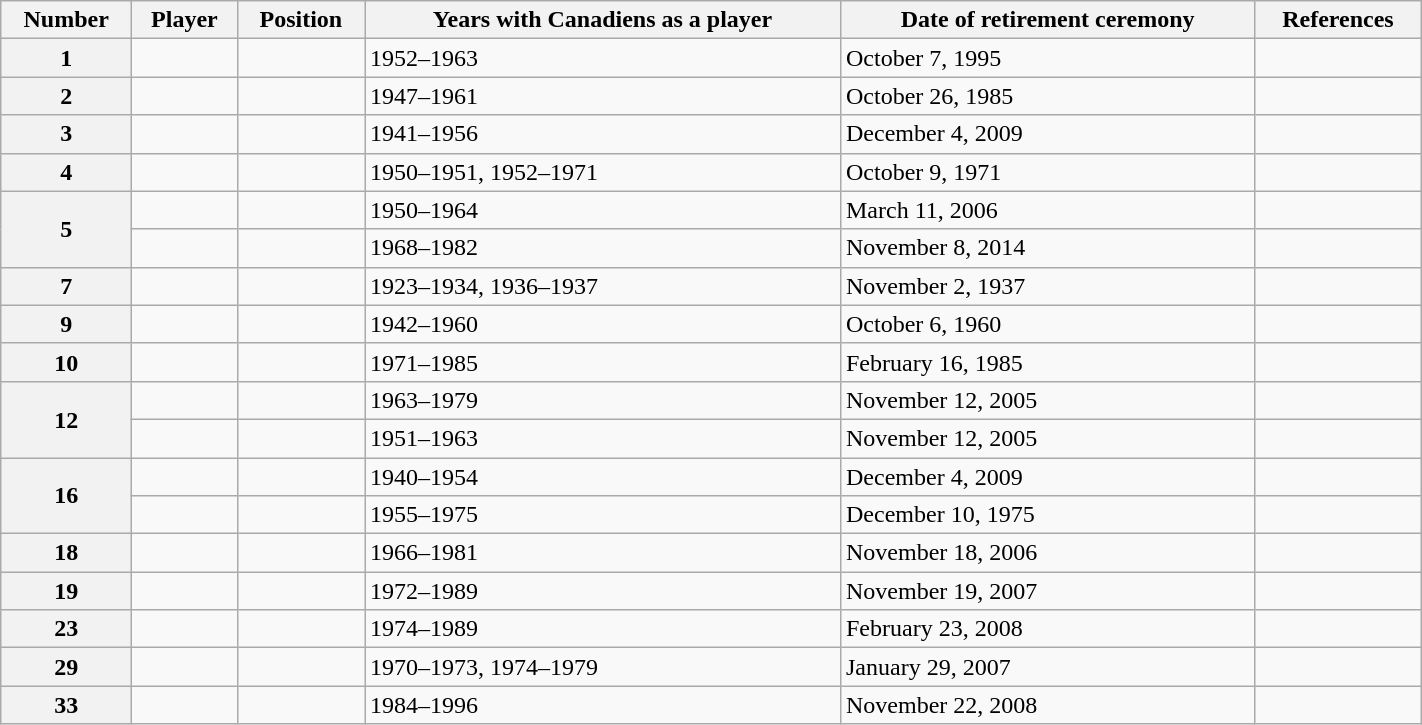<table class="wikitable sortable" width="75%">
<tr>
<th scope="col">Number</th>
<th scope="col">Player</th>
<th scope="col">Position</th>
<th scope="col">Years with Canadiens as a player</th>
<th scope="col">Date of retirement ceremony</th>
<th scope="col" class="unsortable">References</th>
</tr>
<tr>
<th scope="row">1</th>
<td></td>
<td></td>
<td>1952–1963</td>
<td>October 7, 1995</td>
<td></td>
</tr>
<tr>
<th scope="row">2</th>
<td></td>
<td></td>
<td>1947–1961</td>
<td>October 26, 1985</td>
<td></td>
</tr>
<tr>
<th scope="row">3</th>
<td></td>
<td></td>
<td>1941–1956</td>
<td>December 4, 2009</td>
<td></td>
</tr>
<tr>
<th scope="row">4</th>
<td></td>
<td></td>
<td>1950–1951, 1952–1971</td>
<td>October 9, 1971</td>
<td></td>
</tr>
<tr>
<th scope="row" rowspan="2">5</th>
<td></td>
<td></td>
<td>1950–1964</td>
<td>March 11, 2006</td>
<td></td>
</tr>
<tr>
<td></td>
<td></td>
<td>1968–1982</td>
<td>November 8, 2014</td>
<td></td>
</tr>
<tr>
<th scope="row">7</th>
<td></td>
<td></td>
<td>1923–1934, 1936–1937</td>
<td>November 2, 1937</td>
<td></td>
</tr>
<tr>
<th scope="row">9</th>
<td></td>
<td></td>
<td>1942–1960</td>
<td>October 6, 1960</td>
<td></td>
</tr>
<tr>
<th scope="row">10</th>
<td></td>
<td></td>
<td>1971–1985</td>
<td>February 16, 1985</td>
<td></td>
</tr>
<tr>
<th scope="row" rowspan="2">12</th>
<td></td>
<td></td>
<td>1963–1979</td>
<td>November 12, 2005</td>
<td></td>
</tr>
<tr>
<td></td>
<td></td>
<td>1951–1963</td>
<td>November 12, 2005</td>
<td></td>
</tr>
<tr>
<th scope="row" rowspan="2">16</th>
<td></td>
<td></td>
<td>1940–1954</td>
<td>December 4, 2009</td>
<td></td>
</tr>
<tr>
<td></td>
<td></td>
<td>1955–1975</td>
<td>December 10, 1975</td>
<td></td>
</tr>
<tr>
<th scope="row">18</th>
<td></td>
<td></td>
<td>1966–1981</td>
<td>November 18, 2006</td>
<td></td>
</tr>
<tr>
<th scope="row">19</th>
<td></td>
<td></td>
<td>1972–1989</td>
<td>November 19, 2007</td>
<td></td>
</tr>
<tr>
<th scope="row">23</th>
<td></td>
<td></td>
<td>1974–1989</td>
<td>February 23, 2008</td>
<td></td>
</tr>
<tr>
<th scope="row">29</th>
<td></td>
<td></td>
<td>1970–1973, 1974–1979</td>
<td>January 29, 2007</td>
<td></td>
</tr>
<tr>
<th scope="row">33</th>
<td></td>
<td></td>
<td>1984–1996</td>
<td>November 22, 2008</td>
<td></td>
</tr>
</table>
